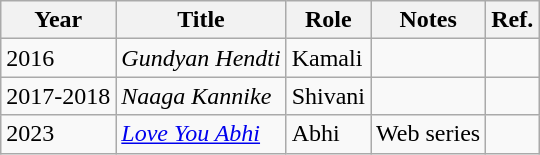<table class="wikitable sortable">
<tr>
<th scope="col">Year</th>
<th scope="col">Title</th>
<th scope="col">Role</th>
<th scope="col" class="unsortable">Notes</th>
<th scope="col" class="unsortable">Ref.</th>
</tr>
<tr>
<td>2016</td>
<td><em>Gundyan Hendti</em></td>
<td>Kamali</td>
<td></td>
<td></td>
</tr>
<tr>
<td>2017-2018</td>
<td><em>Naaga Kannike</em></td>
<td>Shivani</td>
<td></td>
<td></td>
</tr>
<tr>
<td>2023</td>
<td><em><a href='#'>Love You Abhi</a></em></td>
<td>Abhi</td>
<td>Web series</td>
<td></td>
</tr>
</table>
